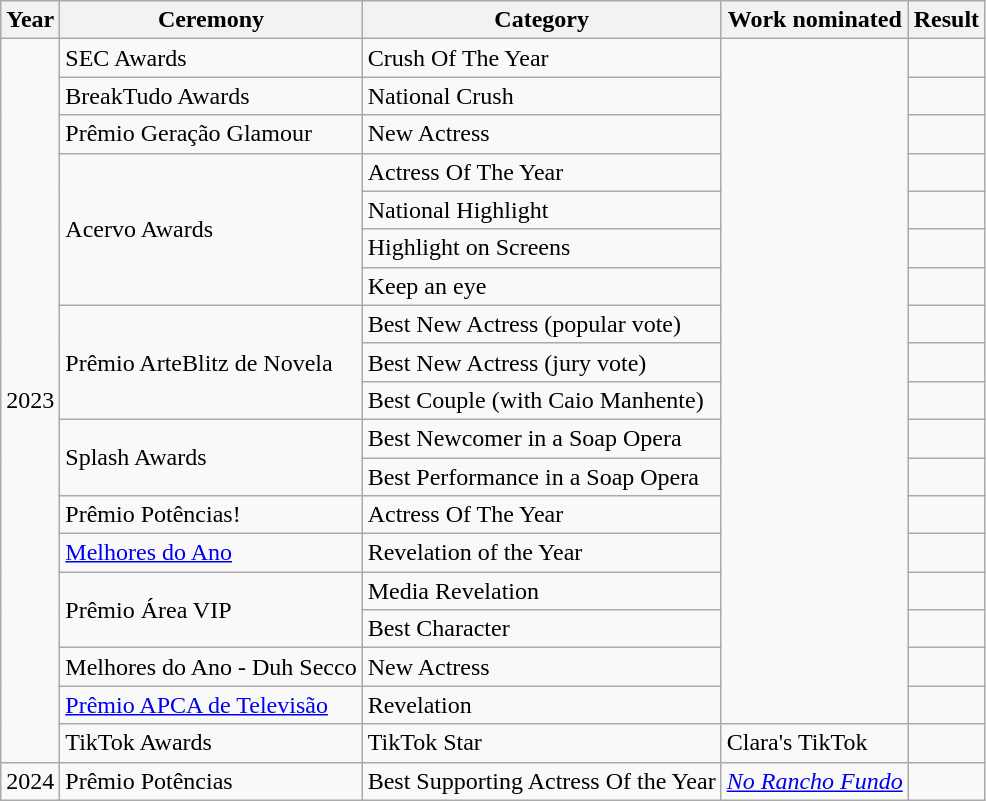<table class="wikitable">
<tr>
<th>Year</th>
<th>Ceremony</th>
<th>Category</th>
<th>Work nominated</th>
<th>Result</th>
</tr>
<tr>
<td rowspan="19">2023</td>
<td>SEC Awards</td>
<td>Crush Of The Year</td>
<td rowspan="18"></td>
<td></td>
</tr>
<tr>
<td>BreakTudo Awards</td>
<td>National Crush</td>
<td></td>
</tr>
<tr>
<td>Prêmio Geração Glamour</td>
<td>New Actress</td>
<td></td>
</tr>
<tr>
<td rowspan="4">Acervo Awards</td>
<td>Actress Of The Year</td>
<td></td>
</tr>
<tr>
<td>National Highlight</td>
<td></td>
</tr>
<tr>
<td>Highlight on Screens</td>
<td></td>
</tr>
<tr>
<td>Keep an eye</td>
<td></td>
</tr>
<tr>
<td rowspan="3">Prêmio ArteBlitz de Novela</td>
<td>Best New Actress (popular vote)</td>
<td></td>
</tr>
<tr>
<td>Best New Actress (jury vote)</td>
<td></td>
</tr>
<tr>
<td>Best Couple (with Caio Manhente)</td>
<td></td>
</tr>
<tr>
<td rowspan="2">Splash Awards</td>
<td>Best Newcomer in a Soap Opera</td>
<td></td>
</tr>
<tr>
<td>Best Performance in a Soap Opera</td>
<td></td>
</tr>
<tr>
<td>Prêmio Potências!</td>
<td>Actress Of The Year</td>
<td></td>
</tr>
<tr>
<td><a href='#'>Melhores do Ano</a></td>
<td>Revelation of the Year</td>
<td></td>
</tr>
<tr>
<td rowspan="2">Prêmio Área VIP</td>
<td>Media Revelation</td>
<td></td>
</tr>
<tr>
<td>Best Character</td>
<td></td>
</tr>
<tr>
<td>Melhores do Ano - Duh Secco</td>
<td>New Actress</td>
<td></td>
</tr>
<tr>
<td><a href='#'>Prêmio APCA de Televisão</a></td>
<td>Revelation</td>
<td></td>
</tr>
<tr>
<td>TikTok Awards</td>
<td>TikTok Star</td>
<td>Clara's TikTok</td>
<td></td>
</tr>
<tr>
<td>2024</td>
<td>Prêmio Potências</td>
<td>Best Supporting Actress Of the Year</td>
<td><em><a href='#'>No Rancho Fundo</a></em></td>
<td></td>
</tr>
</table>
